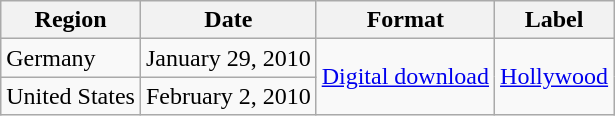<table class=wikitable>
<tr>
<th>Region</th>
<th>Date</th>
<th>Format</th>
<th>Label</th>
</tr>
<tr>
<td>Germany</td>
<td>January 29, 2010</td>
<td rowspan="2"><a href='#'>Digital download</a></td>
<td rowspan="2"><a href='#'>Hollywood</a></td>
</tr>
<tr>
<td>United States</td>
<td>February 2, 2010</td>
</tr>
</table>
